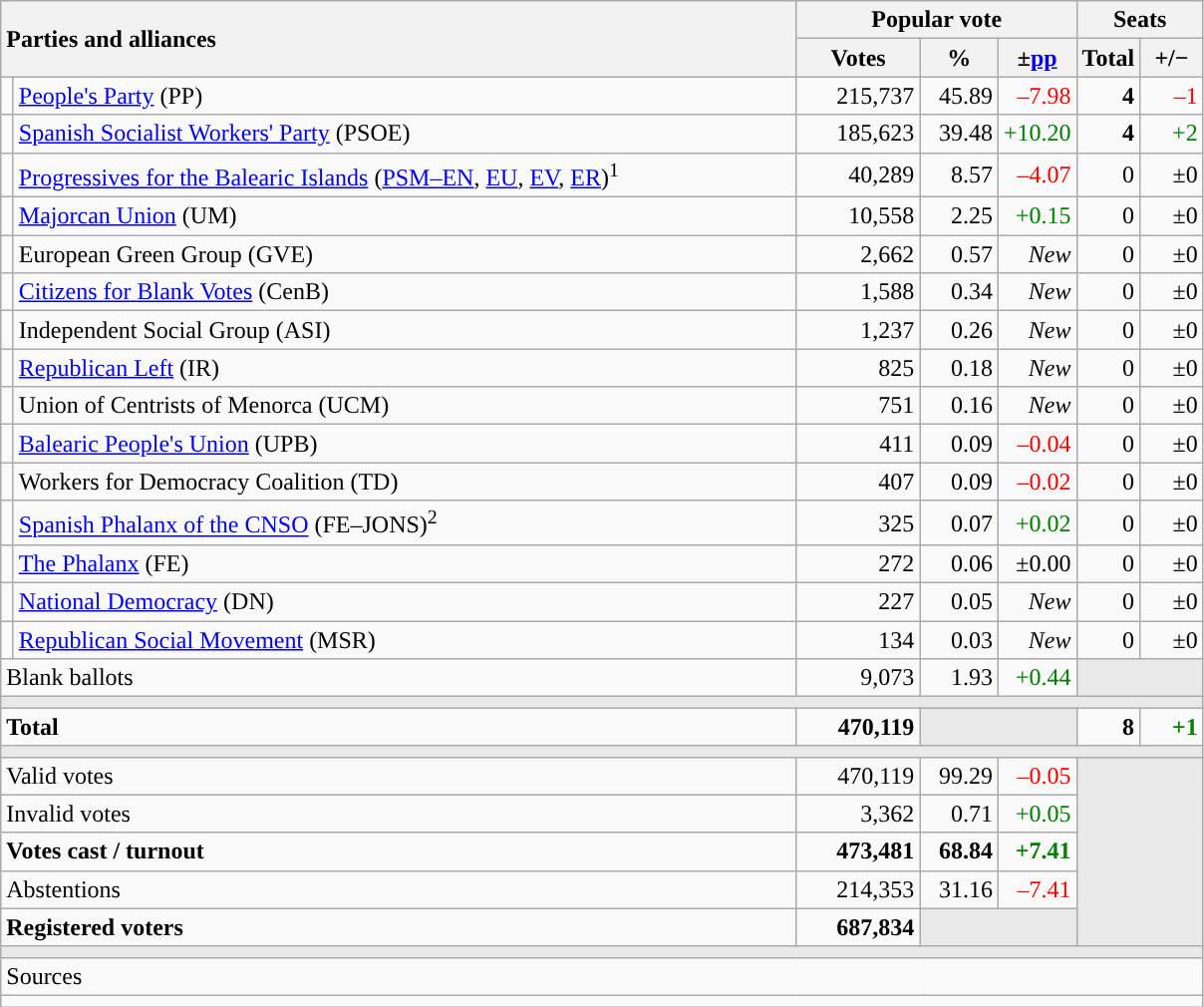<table class="wikitable" style="text-align:right;">
<tr>
<th style="text-align:left;" rowspan="2" colspan="2" width="525">Parties and alliances</th>
<th colspan="3">Popular vote</th>
<th colspan="2">Seats</th>
</tr>
<tr>
<th width="75">Votes</th>
<th width="45">%</th>
<th width="45">±<a href='#'>pp</a></th>
<th width="35">Total</th>
<th width="35">+/−</th>
</tr>
<tr>
<td width="1" style="color:inherit;background:"></td>
<td align="left"><a href='#'>People's Party</a> (PP)</td>
<td>215,737</td>
<td>45.89</td>
<td style="color:red;">–7.98</td>
<td><strong>4</strong></td>
<td style="color:red;">–1</td>
</tr>
<tr>
<td style="color:inherit;background:"></td>
<td align="left"><a href='#'>Spanish Socialist Workers' Party</a> (PSOE)</td>
<td>185,623</td>
<td>39.48</td>
<td style="color:green;">+10.20</td>
<td><strong>4</strong></td>
<td style="color:green;">+2</td>
</tr>
<tr>
<td style="color:inherit;background:"></td>
<td align="left"><a href='#'>Progressives for the Balearic Islands</a> (<a href='#'>PSM–EN</a>, <a href='#'>EU</a>, <a href='#'>EV</a>, <a href='#'>ER</a>)<sup>1</sup></td>
<td>40,289</td>
<td>8.57</td>
<td style="color:red;">–4.07</td>
<td>0</td>
<td>±0</td>
</tr>
<tr>
<td style="color:inherit;background:"></td>
<td align="left"><a href='#'>Majorcan Union</a> (UM)</td>
<td>10,558</td>
<td>2.25</td>
<td style="color:green;">+0.15</td>
<td>0</td>
<td>±0</td>
</tr>
<tr>
<td style="color:inherit;background:"></td>
<td align="left">European Green Group (GVE)</td>
<td>2,662</td>
<td>0.57</td>
<td><em>New</em></td>
<td>0</td>
<td>±0</td>
</tr>
<tr>
<td style="color:inherit;background:"></td>
<td align="left"><a href='#'>Citizens for Blank Votes</a> (CenB)</td>
<td>1,588</td>
<td>0.34</td>
<td><em>New</em></td>
<td>0</td>
<td>±0</td>
</tr>
<tr>
<td style="color:inherit;background:"></td>
<td align="left">Independent Social Group (ASI)</td>
<td>1,237</td>
<td>0.26</td>
<td><em>New</em></td>
<td>0</td>
<td>±0</td>
</tr>
<tr>
<td style="color:inherit;background:"></td>
<td align="left"><a href='#'>Republican Left</a> (IR)</td>
<td>825</td>
<td>0.18</td>
<td><em>New</em></td>
<td>0</td>
<td>±0</td>
</tr>
<tr>
<td style="color:inherit;background:"></td>
<td align="left">Union of Centrists of Menorca (UCM)</td>
<td>751</td>
<td>0.16</td>
<td><em>New</em></td>
<td>0</td>
<td>±0</td>
</tr>
<tr>
<td style="color:inherit;background:"></td>
<td align="left"><a href='#'>Balearic People's Union</a> (UPB)</td>
<td>411</td>
<td>0.09</td>
<td style="color:red;">–0.04</td>
<td>0</td>
<td>±0</td>
</tr>
<tr>
<td style="color:inherit;background:"></td>
<td align="left">Workers for Democracy Coalition (TD)</td>
<td>407</td>
<td>0.09</td>
<td style="color:red;">–0.02</td>
<td>0</td>
<td>±0</td>
</tr>
<tr>
<td style="color:inherit;background:"></td>
<td align="left"><a href='#'>Spanish Phalanx of the CNSO</a> (FE–JONS)<sup>2</sup></td>
<td>325</td>
<td>0.07</td>
<td style="color:green;">+0.02</td>
<td>0</td>
<td>±0</td>
</tr>
<tr>
<td style="color:inherit;background:"></td>
<td align="left"><a href='#'>The Phalanx</a> (FE)</td>
<td>272</td>
<td>0.06</td>
<td>±0.00</td>
<td>0</td>
<td>±0</td>
</tr>
<tr>
<td style="color:inherit;background:"></td>
<td align="left"><a href='#'>National Democracy</a> (DN)</td>
<td>227</td>
<td>0.05</td>
<td><em>New</em></td>
<td>0</td>
<td>±0</td>
</tr>
<tr>
<td style="color:inherit;background:"></td>
<td align="left"><a href='#'>Republican Social Movement</a> (MSR)</td>
<td>134</td>
<td>0.03</td>
<td><em>New</em></td>
<td>0</td>
<td>±0</td>
</tr>
<tr>
<td align="left" colspan="2">Blank ballots</td>
<td>9,073</td>
<td>1.93</td>
<td style="color:green;">+0.44</td>
<td bgcolor="#E9E9E9" colspan="2"></td>
</tr>
<tr>
<td colspan="7" bgcolor="#E9E9E9"></td>
</tr>
<tr style="font-weight:bold;">
<td align="left" colspan="2">Total</td>
<td>470,119</td>
<td bgcolor="#E9E9E9" colspan="2"></td>
<td>8</td>
<td style="color:green;">+1</td>
</tr>
<tr>
<td colspan="7" bgcolor="#E9E9E9"></td>
</tr>
<tr>
<td align="left" colspan="2">Valid votes</td>
<td>470,119</td>
<td>99.29</td>
<td style="color:red;">–0.05</td>
<td bgcolor="#E9E9E9" colspan="2" rowspan="5"></td>
</tr>
<tr>
<td align="left" colspan="2">Invalid votes</td>
<td>3,362</td>
<td>0.71</td>
<td style="color:green;">+0.05</td>
</tr>
<tr style="font-weight:bold;">
<td align="left" colspan="2">Votes cast / turnout</td>
<td>473,481</td>
<td>68.84</td>
<td style="color:green;">+7.41</td>
</tr>
<tr>
<td align="left" colspan="2">Abstentions</td>
<td>214,353</td>
<td>31.16</td>
<td style="color:red;">–7.41</td>
</tr>
<tr style="font-weight:bold;">
<td align="left" colspan="2">Registered voters</td>
<td>687,834</td>
<td bgcolor="#E9E9E9" colspan="2"></td>
</tr>
<tr>
<td colspan="7" bgcolor="#E9E9E9"></td>
</tr>
<tr>
<td align="left" colspan="7">Sources</td>
</tr>
<tr>
<td colspan="7" style="text-align:left; max-width:790px;"></td>
</tr>
</table>
